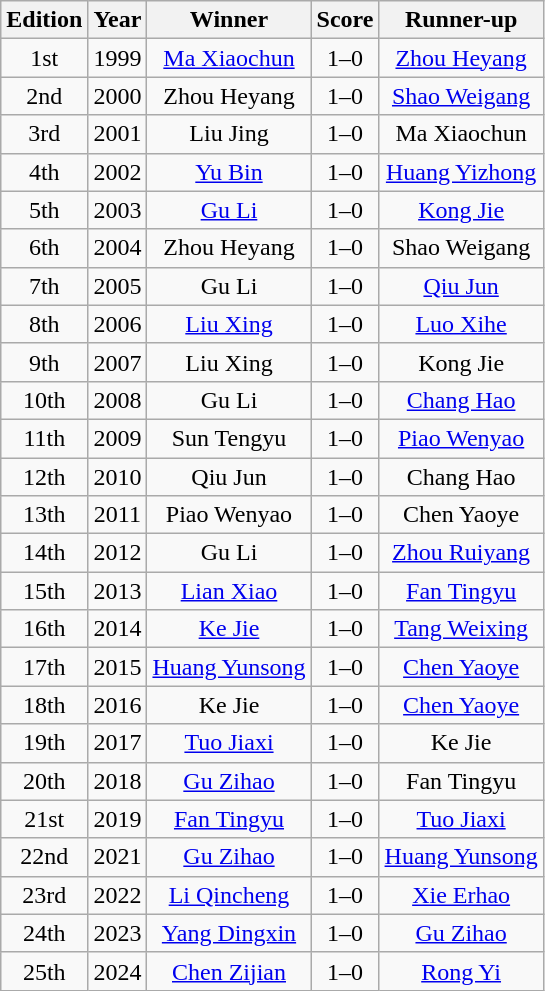<table class="wikitable" style="text-align: center;">
<tr>
<th>Edition</th>
<th>Year</th>
<th>Winner</th>
<th>Score</th>
<th>Runner-up</th>
</tr>
<tr>
<td>1st</td>
<td>1999</td>
<td><a href='#'>Ma Xiaochun</a></td>
<td>1–0</td>
<td><a href='#'>Zhou Heyang</a></td>
</tr>
<tr>
<td>2nd</td>
<td>2000</td>
<td>Zhou Heyang</td>
<td>1–0</td>
<td><a href='#'>Shao Weigang</a></td>
</tr>
<tr>
<td>3rd</td>
<td>2001</td>
<td>Liu Jing</td>
<td>1–0</td>
<td>Ma Xiaochun</td>
</tr>
<tr>
<td>4th</td>
<td>2002</td>
<td><a href='#'>Yu Bin</a></td>
<td>1–0</td>
<td><a href='#'>Huang Yizhong</a></td>
</tr>
<tr>
<td>5th</td>
<td>2003</td>
<td><a href='#'>Gu Li</a></td>
<td>1–0</td>
<td><a href='#'>Kong Jie</a></td>
</tr>
<tr>
<td>6th</td>
<td>2004</td>
<td>Zhou Heyang</td>
<td>1–0</td>
<td>Shao Weigang</td>
</tr>
<tr>
<td>7th</td>
<td>2005</td>
<td>Gu Li</td>
<td>1–0</td>
<td><a href='#'>Qiu Jun</a></td>
</tr>
<tr>
<td>8th</td>
<td>2006</td>
<td><a href='#'>Liu Xing</a></td>
<td>1–0</td>
<td><a href='#'>Luo Xihe</a></td>
</tr>
<tr>
<td>9th</td>
<td>2007</td>
<td>Liu Xing</td>
<td>1–0</td>
<td>Kong Jie</td>
</tr>
<tr>
<td>10th</td>
<td>2008</td>
<td>Gu Li</td>
<td>1–0</td>
<td><a href='#'>Chang Hao</a></td>
</tr>
<tr>
<td>11th</td>
<td>2009</td>
<td>Sun Tengyu</td>
<td>1–0</td>
<td><a href='#'>Piao Wenyao</a></td>
</tr>
<tr>
<td>12th</td>
<td>2010</td>
<td>Qiu Jun</td>
<td>1–0</td>
<td>Chang Hao</td>
</tr>
<tr>
<td>13th</td>
<td>2011</td>
<td>Piao Wenyao</td>
<td>1–0</td>
<td>Chen Yaoye</td>
</tr>
<tr>
<td>14th</td>
<td>2012</td>
<td>Gu Li</td>
<td>1–0</td>
<td><a href='#'>Zhou Ruiyang</a></td>
</tr>
<tr>
<td>15th</td>
<td>2013</td>
<td><a href='#'>Lian Xiao</a></td>
<td>1–0</td>
<td><a href='#'>Fan Tingyu</a></td>
</tr>
<tr>
<td>16th</td>
<td>2014</td>
<td><a href='#'>Ke Jie</a></td>
<td>1–0</td>
<td><a href='#'>Tang Weixing</a></td>
</tr>
<tr>
<td>17th</td>
<td>2015</td>
<td><a href='#'>Huang Yunsong</a></td>
<td>1–0</td>
<td><a href='#'>Chen Yaoye</a></td>
</tr>
<tr>
<td>18th</td>
<td>2016</td>
<td>Ke Jie</td>
<td>1–0</td>
<td><a href='#'>Chen Yaoye</a></td>
</tr>
<tr>
<td>19th</td>
<td>2017</td>
<td><a href='#'>Tuo Jiaxi</a></td>
<td>1–0</td>
<td>Ke Jie</td>
</tr>
<tr>
<td>20th</td>
<td>2018</td>
<td><a href='#'>Gu Zihao</a></td>
<td>1–0</td>
<td>Fan Tingyu</td>
</tr>
<tr>
<td>21st</td>
<td>2019</td>
<td><a href='#'>Fan Tingyu</a></td>
<td>1–0</td>
<td><a href='#'>Tuo Jiaxi</a></td>
</tr>
<tr>
<td>22nd</td>
<td>2021</td>
<td><a href='#'>Gu Zihao</a></td>
<td>1–0</td>
<td><a href='#'>Huang Yunsong</a></td>
</tr>
<tr>
<td>23rd</td>
<td>2022</td>
<td><a href='#'>Li Qincheng</a></td>
<td>1–0</td>
<td><a href='#'>Xie Erhao</a></td>
</tr>
<tr>
<td>24th</td>
<td>2023</td>
<td><a href='#'>Yang Dingxin</a></td>
<td>1–0</td>
<td><a href='#'>Gu Zihao</a></td>
</tr>
<tr>
<td>25th</td>
<td>2024</td>
<td><a href='#'>Chen Zijian</a></td>
<td>1–0</td>
<td><a href='#'>Rong Yi</a></td>
</tr>
</table>
